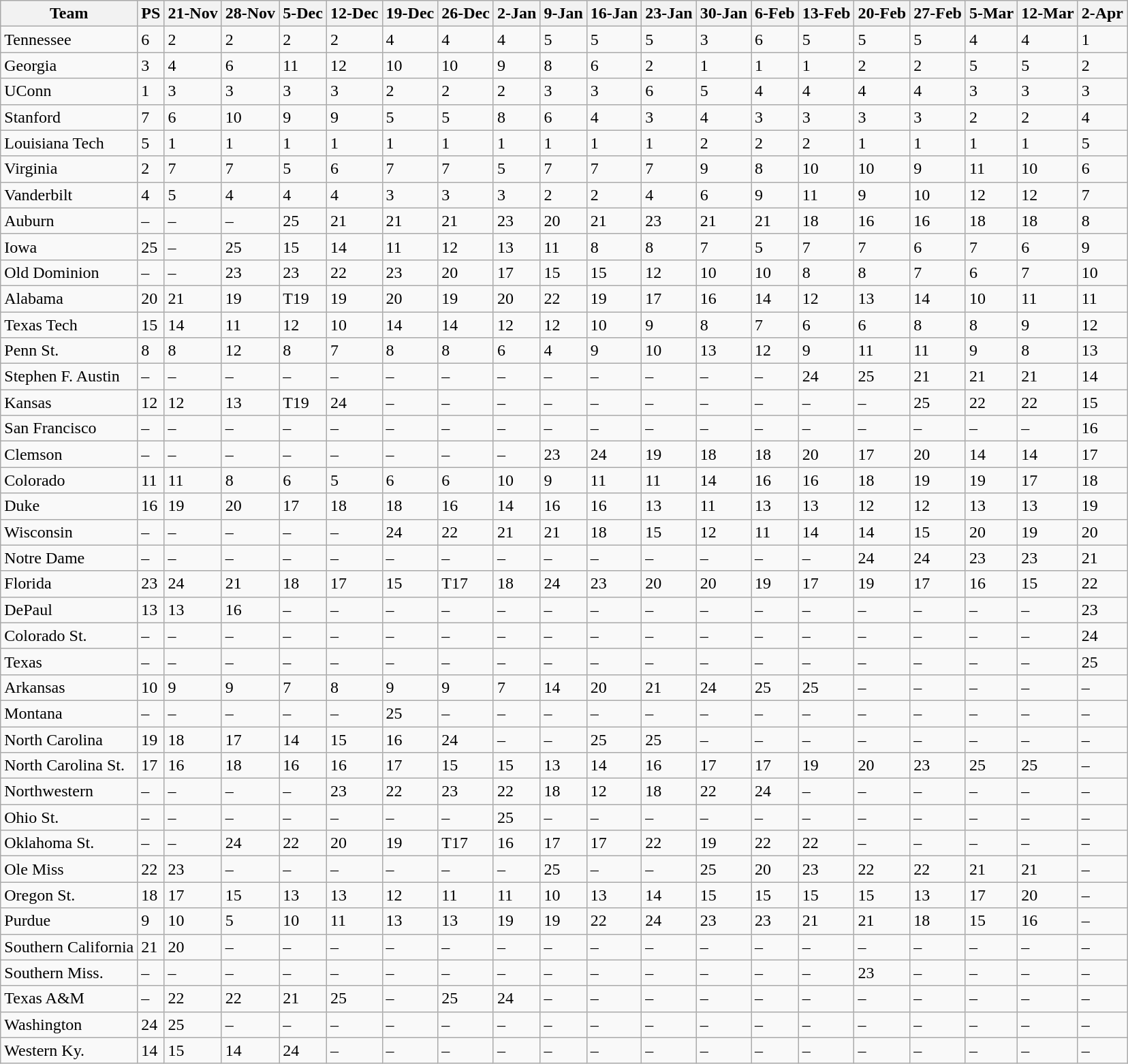<table class="wikitable sortable">
<tr>
<th>Team</th>
<th>PS</th>
<th>21-Nov</th>
<th>28-Nov</th>
<th>5-Dec</th>
<th>12-Dec</th>
<th>19-Dec</th>
<th>26-Dec</th>
<th>2-Jan</th>
<th>9-Jan</th>
<th>16-Jan</th>
<th>23-Jan</th>
<th>30-Jan</th>
<th>6-Feb</th>
<th>13-Feb</th>
<th>20-Feb</th>
<th>27-Feb</th>
<th>5-Mar</th>
<th>12-Mar</th>
<th>2-Apr</th>
</tr>
<tr>
<td>Tennessee</td>
<td>6</td>
<td>2</td>
<td>2</td>
<td>2</td>
<td>2</td>
<td>4</td>
<td>4</td>
<td>4</td>
<td>5</td>
<td>5</td>
<td>5</td>
<td>3</td>
<td>6</td>
<td>5</td>
<td>5</td>
<td>5</td>
<td>4</td>
<td>4</td>
<td>1</td>
</tr>
<tr>
<td>Georgia</td>
<td>3</td>
<td>4</td>
<td>6</td>
<td>11</td>
<td>12</td>
<td>10</td>
<td>10</td>
<td>9</td>
<td>8</td>
<td>6</td>
<td>2</td>
<td>1</td>
<td>1</td>
<td>1</td>
<td>2</td>
<td>2</td>
<td>5</td>
<td>5</td>
<td>2</td>
</tr>
<tr>
<td>UConn</td>
<td>1</td>
<td>3</td>
<td>3</td>
<td>3</td>
<td>3</td>
<td>2</td>
<td>2</td>
<td>2</td>
<td>3</td>
<td>3</td>
<td>6</td>
<td>5</td>
<td>4</td>
<td>4</td>
<td>4</td>
<td>4</td>
<td>3</td>
<td>3</td>
<td>3</td>
</tr>
<tr>
<td>Stanford</td>
<td>7</td>
<td>6</td>
<td>10</td>
<td>9</td>
<td>9</td>
<td>5</td>
<td>5</td>
<td>8</td>
<td>6</td>
<td>4</td>
<td>3</td>
<td>4</td>
<td>3</td>
<td>3</td>
<td>3</td>
<td>3</td>
<td>2</td>
<td>2</td>
<td>4</td>
</tr>
<tr>
<td>Louisiana Tech</td>
<td>5</td>
<td>1</td>
<td>1</td>
<td>1</td>
<td>1</td>
<td>1</td>
<td>1</td>
<td>1</td>
<td>1</td>
<td>1</td>
<td>1</td>
<td>2</td>
<td>2</td>
<td>2</td>
<td>1</td>
<td>1</td>
<td>1</td>
<td>1</td>
<td>5</td>
</tr>
<tr>
<td>Virginia</td>
<td>2</td>
<td>7</td>
<td>7</td>
<td>5</td>
<td>6</td>
<td>7</td>
<td>7</td>
<td>5</td>
<td>7</td>
<td>7</td>
<td>7</td>
<td>9</td>
<td>8</td>
<td>10</td>
<td>10</td>
<td>9</td>
<td>11</td>
<td>10</td>
<td>6</td>
</tr>
<tr>
<td>Vanderbilt</td>
<td>4</td>
<td>5</td>
<td>4</td>
<td>4</td>
<td>4</td>
<td>3</td>
<td>3</td>
<td>3</td>
<td>2</td>
<td>2</td>
<td>4</td>
<td>6</td>
<td>9</td>
<td>11</td>
<td>9</td>
<td>10</td>
<td>12</td>
<td>12</td>
<td>7</td>
</tr>
<tr>
<td>Auburn</td>
<td data-sort-value=99>–</td>
<td data-sort-value=99>–</td>
<td data-sort-value=99>–</td>
<td>25</td>
<td>21</td>
<td>21</td>
<td>21</td>
<td>23</td>
<td>20</td>
<td>21</td>
<td>23</td>
<td>21</td>
<td>21</td>
<td>18</td>
<td>16</td>
<td>16</td>
<td>18</td>
<td>18</td>
<td>8</td>
</tr>
<tr>
<td>Iowa</td>
<td>25</td>
<td data-sort-value=99>–</td>
<td>25</td>
<td>15</td>
<td>14</td>
<td>11</td>
<td>12</td>
<td>13</td>
<td>11</td>
<td>8</td>
<td>8</td>
<td>7</td>
<td>5</td>
<td>7</td>
<td>7</td>
<td>6</td>
<td>7</td>
<td>6</td>
<td>9</td>
</tr>
<tr>
<td>Old Dominion</td>
<td data-sort-value=99>–</td>
<td data-sort-value=99>–</td>
<td>23</td>
<td>23</td>
<td>22</td>
<td>23</td>
<td>20</td>
<td>17</td>
<td>15</td>
<td>15</td>
<td>12</td>
<td>10</td>
<td>10</td>
<td>8</td>
<td>8</td>
<td>7</td>
<td>6</td>
<td>7</td>
<td>10</td>
</tr>
<tr>
<td>Alabama</td>
<td>20</td>
<td>21</td>
<td>19</td>
<td data-sort-value=19>T19</td>
<td>19</td>
<td>20</td>
<td>19</td>
<td>20</td>
<td>22</td>
<td>19</td>
<td>17</td>
<td>16</td>
<td>14</td>
<td>12</td>
<td>13</td>
<td>14</td>
<td>10</td>
<td>11</td>
<td>11</td>
</tr>
<tr>
<td>Texas Tech</td>
<td>15</td>
<td>14</td>
<td>11</td>
<td>12</td>
<td>10</td>
<td>14</td>
<td>14</td>
<td>12</td>
<td>12</td>
<td>10</td>
<td>9</td>
<td>8</td>
<td>7</td>
<td>6</td>
<td>6</td>
<td>8</td>
<td>8</td>
<td>9</td>
<td>12</td>
</tr>
<tr>
<td>Penn St.</td>
<td>8</td>
<td>8</td>
<td>12</td>
<td>8</td>
<td>7</td>
<td>8</td>
<td>8</td>
<td>6</td>
<td>4</td>
<td>9</td>
<td>10</td>
<td>13</td>
<td>12</td>
<td>9</td>
<td>11</td>
<td>11</td>
<td>9</td>
<td>8</td>
<td>13</td>
</tr>
<tr>
<td>Stephen F. Austin</td>
<td data-sort-value=99>–</td>
<td data-sort-value=99>–</td>
<td data-sort-value=99>–</td>
<td data-sort-value=99>–</td>
<td data-sort-value=99>–</td>
<td data-sort-value=99>–</td>
<td data-sort-value=99>–</td>
<td data-sort-value=99>–</td>
<td data-sort-value=99>–</td>
<td data-sort-value=99>–</td>
<td data-sort-value=99>–</td>
<td data-sort-value=99>–</td>
<td data-sort-value=99>–</td>
<td>24</td>
<td>25</td>
<td>21</td>
<td>21</td>
<td>21</td>
<td>14</td>
</tr>
<tr>
<td>Kansas</td>
<td>12</td>
<td>12</td>
<td>13</td>
<td data-sort-value=19>T19</td>
<td>24</td>
<td data-sort-value=99>–</td>
<td data-sort-value=99>–</td>
<td data-sort-value=99>–</td>
<td data-sort-value=99>–</td>
<td data-sort-value=99>–</td>
<td data-sort-value=99>–</td>
<td data-sort-value=99>–</td>
<td data-sort-value=99>–</td>
<td data-sort-value=99>–</td>
<td data-sort-value=99>–</td>
<td>25</td>
<td>22</td>
<td>22</td>
<td>15</td>
</tr>
<tr>
<td>San Francisco</td>
<td data-sort-value=99>–</td>
<td data-sort-value=99>–</td>
<td data-sort-value=99>–</td>
<td data-sort-value=99>–</td>
<td data-sort-value=99>–</td>
<td data-sort-value=99>–</td>
<td data-sort-value=99>–</td>
<td data-sort-value=99>–</td>
<td data-sort-value=99>–</td>
<td data-sort-value=99>–</td>
<td data-sort-value=99>–</td>
<td data-sort-value=99>–</td>
<td data-sort-value=99>–</td>
<td data-sort-value=99>–</td>
<td data-sort-value=99>–</td>
<td data-sort-value=99>–</td>
<td data-sort-value=99>–</td>
<td data-sort-value=99>–</td>
<td>16</td>
</tr>
<tr>
<td>Clemson</td>
<td data-sort-value=99>–</td>
<td data-sort-value=99>–</td>
<td data-sort-value=99>–</td>
<td data-sort-value=99>–</td>
<td data-sort-value=99>–</td>
<td data-sort-value=99>–</td>
<td data-sort-value=99>–</td>
<td data-sort-value=99>–</td>
<td>23</td>
<td>24</td>
<td>19</td>
<td>18</td>
<td>18</td>
<td>20</td>
<td>17</td>
<td>20</td>
<td>14</td>
<td>14</td>
<td>17</td>
</tr>
<tr>
<td>Colorado</td>
<td>11</td>
<td>11</td>
<td>8</td>
<td>6</td>
<td>5</td>
<td>6</td>
<td>6</td>
<td>10</td>
<td>9</td>
<td>11</td>
<td>11</td>
<td>14</td>
<td>16</td>
<td>16</td>
<td>18</td>
<td>19</td>
<td>19</td>
<td>17</td>
<td>18</td>
</tr>
<tr>
<td>Duke</td>
<td>16</td>
<td>19</td>
<td>20</td>
<td>17</td>
<td>18</td>
<td>18</td>
<td>16</td>
<td>14</td>
<td>16</td>
<td>16</td>
<td>13</td>
<td>11</td>
<td>13</td>
<td>13</td>
<td>12</td>
<td>12</td>
<td>13</td>
<td>13</td>
<td>19</td>
</tr>
<tr>
<td>Wisconsin</td>
<td data-sort-value=99>–</td>
<td data-sort-value=99>–</td>
<td data-sort-value=99>–</td>
<td data-sort-value=99>–</td>
<td data-sort-value=99>–</td>
<td>24</td>
<td>22</td>
<td>21</td>
<td>21</td>
<td>18</td>
<td>15</td>
<td>12</td>
<td>11</td>
<td>14</td>
<td>14</td>
<td>15</td>
<td>20</td>
<td>19</td>
<td>20</td>
</tr>
<tr>
<td>Notre Dame</td>
<td data-sort-value=99>–</td>
<td data-sort-value=99>–</td>
<td data-sort-value=99>–</td>
<td data-sort-value=99>–</td>
<td data-sort-value=99>–</td>
<td data-sort-value=99>–</td>
<td data-sort-value=99>–</td>
<td data-sort-value=99>–</td>
<td data-sort-value=99>–</td>
<td data-sort-value=99>–</td>
<td data-sort-value=99>–</td>
<td data-sort-value=99>–</td>
<td data-sort-value=99>–</td>
<td data-sort-value=99>–</td>
<td>24</td>
<td>24</td>
<td>23</td>
<td>23</td>
<td>21</td>
</tr>
<tr>
<td>Florida</td>
<td>23</td>
<td>24</td>
<td>21</td>
<td>18</td>
<td>17</td>
<td>15</td>
<td data-sort-value=17>T17</td>
<td>18</td>
<td>24</td>
<td>23</td>
<td>20</td>
<td>20</td>
<td>19</td>
<td>17</td>
<td>19</td>
<td>17</td>
<td>16</td>
<td>15</td>
<td>22</td>
</tr>
<tr>
<td>DePaul</td>
<td>13</td>
<td>13</td>
<td>16</td>
<td data-sort-value=99>–</td>
<td data-sort-value=99>–</td>
<td data-sort-value=99>–</td>
<td data-sort-value=99>–</td>
<td data-sort-value=99>–</td>
<td data-sort-value=99>–</td>
<td data-sort-value=99>–</td>
<td data-sort-value=99>–</td>
<td data-sort-value=99>–</td>
<td data-sort-value=99>–</td>
<td data-sort-value=99>–</td>
<td data-sort-value=99>–</td>
<td data-sort-value=99>–</td>
<td data-sort-value=99>–</td>
<td data-sort-value=99>–</td>
<td>23</td>
</tr>
<tr>
<td>Colorado St.</td>
<td data-sort-value=99>–</td>
<td data-sort-value=99>–</td>
<td data-sort-value=99>–</td>
<td data-sort-value=99>–</td>
<td data-sort-value=99>–</td>
<td data-sort-value=99>–</td>
<td data-sort-value=99>–</td>
<td data-sort-value=99>–</td>
<td data-sort-value=99>–</td>
<td data-sort-value=99>–</td>
<td data-sort-value=99>–</td>
<td data-sort-value=99>–</td>
<td data-sort-value=99>–</td>
<td data-sort-value=99>–</td>
<td data-sort-value=99>–</td>
<td data-sort-value=99>–</td>
<td data-sort-value=99>–</td>
<td data-sort-value=99>–</td>
<td>24</td>
</tr>
<tr>
<td>Texas</td>
<td data-sort-value=99>–</td>
<td data-sort-value=99>–</td>
<td data-sort-value=99>–</td>
<td data-sort-value=99>–</td>
<td data-sort-value=99>–</td>
<td data-sort-value=99>–</td>
<td data-sort-value=99>–</td>
<td data-sort-value=99>–</td>
<td data-sort-value=99>–</td>
<td data-sort-value=99>–</td>
<td data-sort-value=99>–</td>
<td data-sort-value=99>–</td>
<td data-sort-value=99>–</td>
<td data-sort-value=99>–</td>
<td data-sort-value=99>–</td>
<td data-sort-value=99>–</td>
<td data-sort-value=99>–</td>
<td data-sort-value=99>–</td>
<td>25</td>
</tr>
<tr>
<td>Arkansas</td>
<td>10</td>
<td>9</td>
<td>9</td>
<td>7</td>
<td>8</td>
<td>9</td>
<td>9</td>
<td>7</td>
<td>14</td>
<td>20</td>
<td>21</td>
<td>24</td>
<td>25</td>
<td>25</td>
<td data-sort-value=99>–</td>
<td data-sort-value=99>–</td>
<td data-sort-value=99>–</td>
<td data-sort-value=99>–</td>
<td data-sort-value=99>–</td>
</tr>
<tr>
<td>Montana</td>
<td data-sort-value=99>–</td>
<td data-sort-value=99>–</td>
<td data-sort-value=99>–</td>
<td data-sort-value=99>–</td>
<td data-sort-value=99>–</td>
<td>25</td>
<td data-sort-value=99>–</td>
<td data-sort-value=99>–</td>
<td data-sort-value=99>–</td>
<td data-sort-value=99>–</td>
<td data-sort-value=99>–</td>
<td data-sort-value=99>–</td>
<td data-sort-value=99>–</td>
<td data-sort-value=99>–</td>
<td data-sort-value=99>–</td>
<td data-sort-value=99>–</td>
<td data-sort-value=99>–</td>
<td data-sort-value=99>–</td>
<td data-sort-value=99>–</td>
</tr>
<tr>
<td>North Carolina</td>
<td>19</td>
<td>18</td>
<td>17</td>
<td>14</td>
<td>15</td>
<td>16</td>
<td>24</td>
<td data-sort-value=99>–</td>
<td data-sort-value=99>–</td>
<td>25</td>
<td>25</td>
<td data-sort-value=99>–</td>
<td data-sort-value=99>–</td>
<td data-sort-value=99>–</td>
<td data-sort-value=99>–</td>
<td data-sort-value=99>–</td>
<td data-sort-value=99>–</td>
<td data-sort-value=99>–</td>
<td data-sort-value=99>–</td>
</tr>
<tr>
<td>North Carolina St.</td>
<td>17</td>
<td>16</td>
<td>18</td>
<td>16</td>
<td>16</td>
<td>17</td>
<td>15</td>
<td>15</td>
<td>13</td>
<td>14</td>
<td>16</td>
<td>17</td>
<td>17</td>
<td>19</td>
<td>20</td>
<td>23</td>
<td>25</td>
<td>25</td>
<td data-sort-value=99>–</td>
</tr>
<tr>
<td>Northwestern</td>
<td data-sort-value=99>–</td>
<td data-sort-value=99>–</td>
<td data-sort-value=99>–</td>
<td data-sort-value=99>–</td>
<td>23</td>
<td>22</td>
<td>23</td>
<td>22</td>
<td>18</td>
<td>12</td>
<td>18</td>
<td>22</td>
<td>24</td>
<td data-sort-value=99>–</td>
<td data-sort-value=99>–</td>
<td data-sort-value=99>–</td>
<td data-sort-value=99>–</td>
<td data-sort-value=99>–</td>
<td data-sort-value=99>–</td>
</tr>
<tr>
<td>Ohio St.</td>
<td data-sort-value=99>–</td>
<td data-sort-value=99>–</td>
<td data-sort-value=99>–</td>
<td data-sort-value=99>–</td>
<td data-sort-value=99>–</td>
<td data-sort-value=99>–</td>
<td data-sort-value=99>–</td>
<td>25</td>
<td data-sort-value=99>–</td>
<td data-sort-value=99>–</td>
<td data-sort-value=99>–</td>
<td data-sort-value=99>–</td>
<td data-sort-value=99>–</td>
<td data-sort-value=99>–</td>
<td data-sort-value=99>–</td>
<td data-sort-value=99>–</td>
<td data-sort-value=99>–</td>
<td data-sort-value=99>–</td>
<td data-sort-value=99>–</td>
</tr>
<tr>
<td>Oklahoma St.</td>
<td data-sort-value=99>–</td>
<td data-sort-value=99>–</td>
<td>24</td>
<td>22</td>
<td>20</td>
<td>19</td>
<td data-sort-value=17>T17</td>
<td>16</td>
<td>17</td>
<td>17</td>
<td>22</td>
<td>19</td>
<td>22</td>
<td>22</td>
<td data-sort-value=99>–</td>
<td data-sort-value=99>–</td>
<td data-sort-value=99>–</td>
<td data-sort-value=99>–</td>
<td data-sort-value=99>–</td>
</tr>
<tr>
<td>Ole Miss</td>
<td>22</td>
<td>23</td>
<td data-sort-value=99>–</td>
<td data-sort-value=99>–</td>
<td data-sort-value=99>–</td>
<td data-sort-value=99>–</td>
<td data-sort-value=99>–</td>
<td data-sort-value=99>–</td>
<td>25</td>
<td data-sort-value=99>–</td>
<td data-sort-value=99>–</td>
<td>25</td>
<td>20</td>
<td>23</td>
<td>22</td>
<td>22</td>
<td>21</td>
<td>21</td>
<td data-sort-value=99>–</td>
</tr>
<tr>
<td>Oregon St.</td>
<td>18</td>
<td>17</td>
<td>15</td>
<td>13</td>
<td>13</td>
<td>12</td>
<td>11</td>
<td>11</td>
<td>10</td>
<td>13</td>
<td>14</td>
<td>15</td>
<td>15</td>
<td>15</td>
<td>15</td>
<td>13</td>
<td>17</td>
<td>20</td>
<td data-sort-value=99>–</td>
</tr>
<tr>
<td>Purdue</td>
<td>9</td>
<td>10</td>
<td>5</td>
<td>10</td>
<td>11</td>
<td>13</td>
<td>13</td>
<td>19</td>
<td>19</td>
<td>22</td>
<td>24</td>
<td>23</td>
<td>23</td>
<td>21</td>
<td>21</td>
<td>18</td>
<td>15</td>
<td>16</td>
<td data-sort-value=99>–</td>
</tr>
<tr>
<td>Southern California</td>
<td>21</td>
<td>20</td>
<td data-sort-value=99>–</td>
<td data-sort-value=99>–</td>
<td data-sort-value=99>–</td>
<td data-sort-value=99>–</td>
<td data-sort-value=99>–</td>
<td data-sort-value=99>–</td>
<td data-sort-value=99>–</td>
<td data-sort-value=99>–</td>
<td data-sort-value=99>–</td>
<td data-sort-value=99>–</td>
<td data-sort-value=99>–</td>
<td data-sort-value=99>–</td>
<td data-sort-value=99>–</td>
<td data-sort-value=99>–</td>
<td data-sort-value=99>–</td>
<td data-sort-value=99>–</td>
<td data-sort-value=99>–</td>
</tr>
<tr>
<td>Southern Miss.</td>
<td data-sort-value=99>–</td>
<td data-sort-value=99>–</td>
<td data-sort-value=99>–</td>
<td data-sort-value=99>–</td>
<td data-sort-value=99>–</td>
<td data-sort-value=99>–</td>
<td data-sort-value=99>–</td>
<td data-sort-value=99>–</td>
<td data-sort-value=99>–</td>
<td data-sort-value=99>–</td>
<td data-sort-value=99>–</td>
<td data-sort-value=99>–</td>
<td data-sort-value=99>–</td>
<td data-sort-value=99>–</td>
<td>23</td>
<td data-sort-value=99>–</td>
<td data-sort-value=99>–</td>
<td data-sort-value=99>–</td>
<td data-sort-value=99>–</td>
</tr>
<tr>
<td>Texas A&M</td>
<td data-sort-value=99>–</td>
<td>22</td>
<td>22</td>
<td>21</td>
<td>25</td>
<td data-sort-value=99>–</td>
<td>25</td>
<td>24</td>
<td data-sort-value=99>–</td>
<td data-sort-value=99>–</td>
<td data-sort-value=99>–</td>
<td data-sort-value=99>–</td>
<td data-sort-value=99>–</td>
<td data-sort-value=99>–</td>
<td data-sort-value=99>–</td>
<td data-sort-value=99>–</td>
<td data-sort-value=99>–</td>
<td data-sort-value=99>–</td>
<td data-sort-value=99>–</td>
</tr>
<tr>
<td>Washington</td>
<td>24</td>
<td>25</td>
<td data-sort-value=99>–</td>
<td data-sort-value=99>–</td>
<td data-sort-value=99>–</td>
<td data-sort-value=99>–</td>
<td data-sort-value=99>–</td>
<td data-sort-value=99>–</td>
<td data-sort-value=99>–</td>
<td data-sort-value=99>–</td>
<td data-sort-value=99>–</td>
<td data-sort-value=99>–</td>
<td data-sort-value=99>–</td>
<td data-sort-value=99>–</td>
<td data-sort-value=99>–</td>
<td data-sort-value=99>–</td>
<td data-sort-value=99>–</td>
<td data-sort-value=99>–</td>
<td data-sort-value=99>–</td>
</tr>
<tr>
<td>Western Ky.</td>
<td>14</td>
<td>15</td>
<td>14</td>
<td>24</td>
<td data-sort-value=99>–</td>
<td data-sort-value=99>–</td>
<td data-sort-value=99>–</td>
<td data-sort-value=99>–</td>
<td data-sort-value=99>–</td>
<td data-sort-value=99>–</td>
<td data-sort-value=99>–</td>
<td data-sort-value=99>–</td>
<td data-sort-value=99>–</td>
<td data-sort-value=99>–</td>
<td data-sort-value=99>–</td>
<td data-sort-value=99>–</td>
<td data-sort-value=99>–</td>
<td data-sort-value=99>–</td>
<td data-sort-value=99>–</td>
</tr>
</table>
